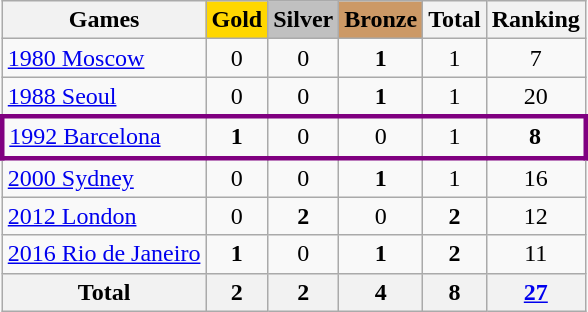<table class="wikitable sortable" style="text-align:center">
<tr>
<th>Games</th>
<th style="background-color:gold;">Gold</th>
<th style="background-color:silver;">Silver</th>
<th style="background-color:#c96;">Bronze</th>
<th>Total</th>
<th>Ranking</th>
</tr>
<tr>
<td align=left> <a href='#'>1980 Moscow</a></td>
<td>0</td>
<td>0</td>
<td><strong>1</strong></td>
<td>1</td>
<td>7</td>
</tr>
<tr>
<td align=left> <a href='#'>1988 Seoul</a></td>
<td>0</td>
<td>0</td>
<td><strong>1</strong></td>
<td>1</td>
<td>20</td>
</tr>
<tr align=center style="border: 3px solid purple">
<td align=left> <a href='#'>1992 Barcelona</a></td>
<td><strong>1</strong></td>
<td>0</td>
<td>0</td>
<td>1</td>
<td><strong>8</strong></td>
</tr>
<tr>
<td align="left"> <a href='#'>2000 Sydney</a></td>
<td>0</td>
<td>0</td>
<td><strong>1</strong></td>
<td>1</td>
<td>16</td>
</tr>
<tr>
<td align="left"> <a href='#'>2012 London</a></td>
<td>0</td>
<td><strong>2</strong></td>
<td>0</td>
<td><strong>2</strong></td>
<td>12</td>
</tr>
<tr>
<td align="left"> <a href='#'>2016 Rio de Janeiro</a></td>
<td><strong>1</strong></td>
<td>0</td>
<td><strong>1</strong></td>
<td><strong>2</strong></td>
<td>11</td>
</tr>
<tr>
<th>Total</th>
<th>2</th>
<th>2</th>
<th>4</th>
<th>8</th>
<th><a href='#'>27</a></th>
</tr>
</table>
